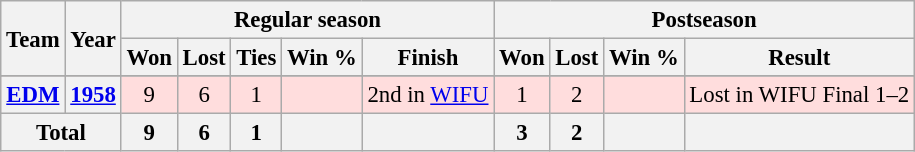<table class="wikitable" style="font-size: 95%; text-align:center;">
<tr>
<th rowspan="2">Team</th>
<th rowspan="2">Year</th>
<th colspan="5">Regular season</th>
<th colspan="4">Postseason</th>
</tr>
<tr>
<th>Won</th>
<th>Lost</th>
<th>Ties</th>
<th>Win %</th>
<th>Finish</th>
<th>Won</th>
<th>Lost</th>
<th>Win %</th>
<th>Result</th>
</tr>
<tr>
</tr>
<tr ! style="background:#fdd;">
<th><a href='#'>EDM</a></th>
<th><a href='#'>1958</a></th>
<td>9</td>
<td>6</td>
<td>1</td>
<td></td>
<td>2nd in <a href='#'>WIFU</a></td>
<td>1</td>
<td>2</td>
<td></td>
<td>Lost in WIFU Final 1–2</td>
</tr>
<tr>
<th colspan="2">Total</th>
<th>9</th>
<th>6</th>
<th>1</th>
<th></th>
<th></th>
<th>3</th>
<th>2</th>
<th></th>
<th></th>
</tr>
</table>
